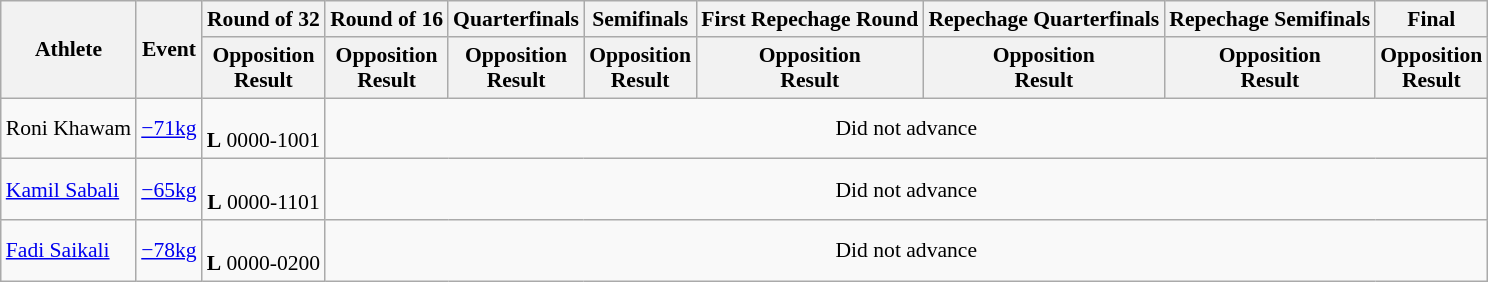<table class="wikitable" style="font-size:90%">
<tr>
<th rowspan="2">Athlete</th>
<th rowspan="2">Event</th>
<th>Round of 32</th>
<th>Round of 16</th>
<th>Quarterfinals</th>
<th>Semifinals</th>
<th>First Repechage Round</th>
<th>Repechage Quarterfinals</th>
<th>Repechage Semifinals</th>
<th>Final</th>
</tr>
<tr>
<th>Opposition<br>Result</th>
<th>Opposition<br>Result</th>
<th>Opposition<br>Result</th>
<th>Opposition<br>Result</th>
<th>Opposition<br>Result</th>
<th>Opposition<br>Result</th>
<th>Opposition<br>Result</th>
<th>Opposition<br>Result</th>
</tr>
<tr>
<td>Roni Khawam</td>
<td><a href='#'>−71kg</a></td>
<td align="center"><br><strong>L</strong> 0000-1001</td>
<td align="center" colspan="7">Did not advance</td>
</tr>
<tr>
<td><a href='#'>Kamil Sabali</a></td>
<td><a href='#'>−65kg</a></td>
<td align="center"><br><strong>L</strong> 0000-1101</td>
<td align="center" colspan="7">Did not advance</td>
</tr>
<tr>
<td><a href='#'>Fadi Saikali</a></td>
<td><a href='#'>−78kg</a></td>
<td align="center"><br><strong>L</strong> 0000-0200</td>
<td align="center" colspan="7">Did not advance</td>
</tr>
</table>
